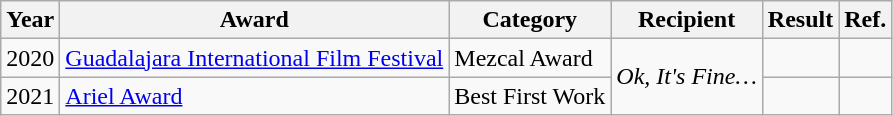<table class="wikitable">
<tr>
<th>Year</th>
<th>Award</th>
<th>Category</th>
<th>Recipient</th>
<th>Result</th>
<th>Ref.</th>
</tr>
<tr>
<td>2020</td>
<td><a href='#'>Guadalajara International Film Festival</a></td>
<td>Mezcal Award</td>
<td rowspan="2"><em>Ok, It's Fine…</em></td>
<td></td>
<td></td>
</tr>
<tr>
<td>2021</td>
<td><a href='#'>Ariel Award</a></td>
<td>Best First Work</td>
<td></td>
<td></td>
</tr>
</table>
